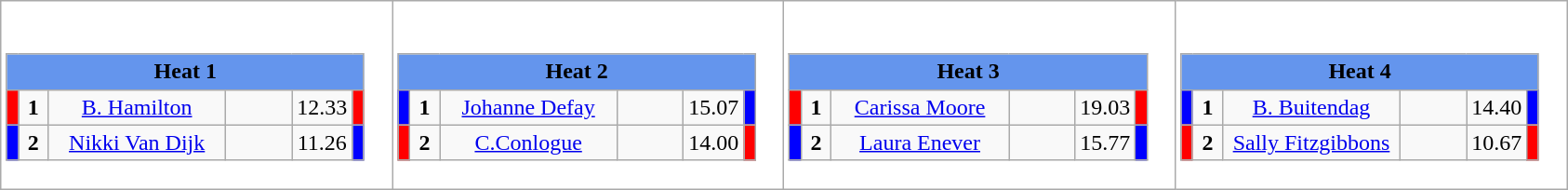<table class="wikitable" style="background:#fff;">
<tr>
<td><div><br><table class="wikitable">
<tr>
<td colspan="6"  style="text-align:center; background:#6495ed;"><strong>Heat 1</strong></td>
</tr>
<tr>
<td style="width:01px; background: #f00;"></td>
<td style="width:14px; text-align:center;"><strong>1</strong></td>
<td style="width:120px; text-align:center;"><a href='#'>B. Hamilton</a></td>
<td style="width:40px; text-align:center;"></td>
<td style="width:20px; text-align:center;">12.33</td>
<td style="width:01px; background: #f00;"></td>
</tr>
<tr>
<td style="width:01px; background: #00f;"></td>
<td style="width:14px; text-align:center;"><strong>2</strong></td>
<td style="width:120px; text-align:center;"><a href='#'>Nikki Van Dijk</a></td>
<td style="width:40px; text-align:center;"></td>
<td style="width:20px; text-align:center;">11.26</td>
<td style="width:01px; background: #00f;"></td>
</tr>
</table>
</div></td>
<td><div><br><table class="wikitable">
<tr>
<td colspan="6"  style="text-align:center; background:#6495ed;"><strong>Heat 2</strong></td>
</tr>
<tr>
<td style="width:01px; background: #00f;"></td>
<td style="width:14px; text-align:center;"><strong>1</strong></td>
<td style="width:120px; text-align:center;"><a href='#'>Johanne Defay</a></td>
<td style="width:40px; text-align:center;"></td>
<td style="width:20px; text-align:center;">15.07</td>
<td style="width:01px; background: #00f;"></td>
</tr>
<tr>
<td style="width:01px; background: #f00;"></td>
<td style="width:14px; text-align:center;"><strong>2</strong></td>
<td style="width:120px; text-align:center;"><a href='#'>C.Conlogue</a></td>
<td style="width:40px; text-align:center;"></td>
<td style="width:20px; text-align:center;">14.00</td>
<td style="width:01px; background: #f00;"></td>
</tr>
</table>
</div></td>
<td><div><br><table class="wikitable">
<tr>
<td colspan="6"  style="text-align:center; background:#6495ed;"><strong>Heat 3</strong></td>
</tr>
<tr>
<td style="width:01px; background: #f00;"></td>
<td style="width:14px; text-align:center;"><strong>1</strong></td>
<td style="width:120px; text-align:center;"><a href='#'>Carissa Moore</a></td>
<td style="width:40px; text-align:center;"></td>
<td style="width:20px; text-align:center;">19.03</td>
<td style="width:01px; background: #f00;"></td>
</tr>
<tr>
<td style="width:01px; background: #00f;"></td>
<td style="width:14px; text-align:center;"><strong>2</strong></td>
<td style="width:120px; text-align:center;"><a href='#'>Laura Enever</a></td>
<td style="width:40px; text-align:center;"></td>
<td style="width:20px; text-align:center;">15.77</td>
<td style="width:01px; background: #00f;"></td>
</tr>
</table>
</div></td>
<td><div><br><table class="wikitable">
<tr>
<td colspan="6"  style="text-align:center; background:#6495ed;"><strong>Heat 4</strong></td>
</tr>
<tr>
<td style="width:01px; background: #00f;"></td>
<td style="width:14px; text-align:center;"><strong>1</strong></td>
<td style="width:120px; text-align:center;"><a href='#'>B. Buitendag</a></td>
<td style="width:40px; text-align:center;"></td>
<td style="width:20px; text-align:center;">14.40</td>
<td style="width:01px; background: #00f;"></td>
</tr>
<tr>
<td style="width:01px; background: #f00;"></td>
<td style="width:14px; text-align:center;"><strong>2</strong></td>
<td style="width:120px; text-align:center;"><a href='#'>Sally Fitzgibbons</a></td>
<td style="width:40px; text-align:center;"></td>
<td style="width:20px; text-align:center;">10.67</td>
<td style="width:01px; background: #f00;"></td>
</tr>
</table>
</div></td>
</tr>
</table>
